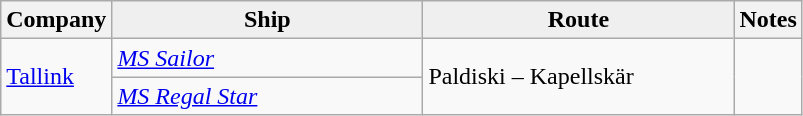<table class="wikitable">
<tr>
<th>Company</th>
<th style="background: #efefef; border-bottom: 1px;width:200px;">Ship</th>
<th style="background: #efefef; border-bottom: 1px;width:200px;">Route</th>
<th>Notes</th>
</tr>
<tr>
<td rowspan="2"> <a href='#'>Tallink</a></td>
<td rowspan="1"><em><a href='#'>MS Sailor</a></em></td>
<td rowspan="2">Paldiski – Kapellskär</td>
</tr>
<tr>
<td rowspan="1"><em><a href='#'>MS Regal Star</a></em></td>
</tr>
</table>
